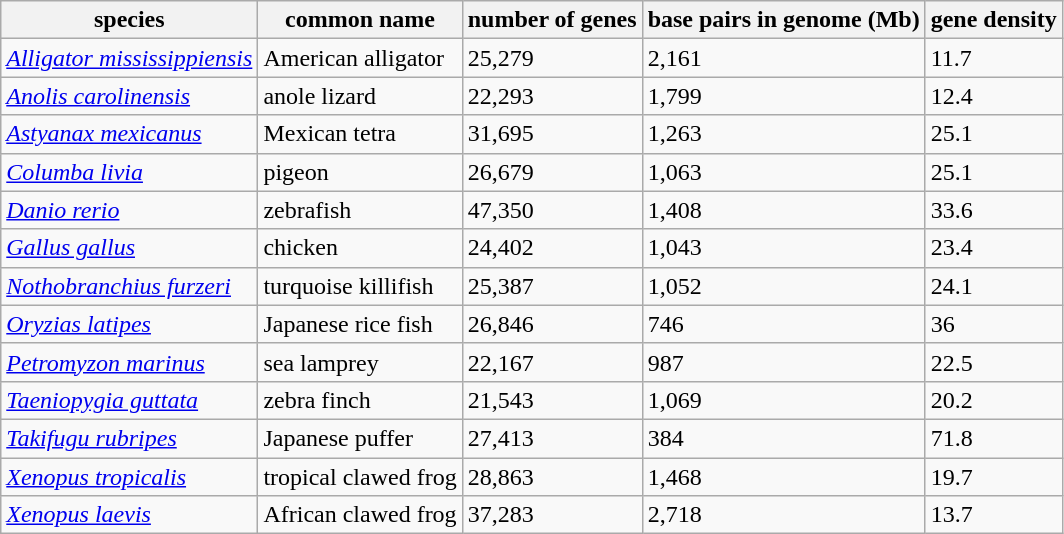<table class="wikitable">
<tr>
<th>species</th>
<th>common name</th>
<th>number of genes</th>
<th>base pairs in genome (Mb)</th>
<th>gene density</th>
</tr>
<tr>
<td><em><a href='#'>Alligator mississippiensis</a></em></td>
<td>American alligator</td>
<td>25,279</td>
<td>2,161</td>
<td>11.7</td>
</tr>
<tr>
<td><em><a href='#'>Anolis carolinensis</a></em></td>
<td>anole lizard</td>
<td>22,293</td>
<td>1,799</td>
<td>12.4</td>
</tr>
<tr>
<td><em><a href='#'>Astyanax mexicanus</a></em></td>
<td>Mexican tetra</td>
<td>31,695</td>
<td>1,263</td>
<td>25.1</td>
</tr>
<tr>
<td><em><a href='#'>Columba livia</a></em></td>
<td>pigeon</td>
<td>26,679</td>
<td>1,063</td>
<td>25.1</td>
</tr>
<tr>
<td><em><a href='#'>Danio rerio</a></em></td>
<td>zebrafish</td>
<td>47,350</td>
<td>1,408</td>
<td>33.6</td>
</tr>
<tr>
<td><em><a href='#'>Gallus gallus</a></em></td>
<td>chicken</td>
<td>24,402</td>
<td>1,043</td>
<td>23.4</td>
</tr>
<tr>
<td><em><a href='#'>Nothobranchius furzeri</a></em></td>
<td>turquoise killifish</td>
<td>25,387</td>
<td>1,052</td>
<td>24.1</td>
</tr>
<tr>
<td><em><a href='#'>Oryzias latipes</a></em></td>
<td>Japanese rice fish</td>
<td>26,846</td>
<td>746</td>
<td>36</td>
</tr>
<tr>
<td><a href='#'><em>Petromyzon marinus</em></a></td>
<td>sea lamprey</td>
<td>22,167</td>
<td>987</td>
<td>22.5</td>
</tr>
<tr>
<td><a href='#'><em>Taeniopygia guttata</em></a></td>
<td>zebra finch</td>
<td>21,543</td>
<td>1,069</td>
<td>20.2</td>
</tr>
<tr>
<td><em><a href='#'>Takifugu rubripes</a></em></td>
<td>Japanese puffer</td>
<td>27,413</td>
<td>384</td>
<td>71.8</td>
</tr>
<tr>
<td><em><a href='#'>Xenopus tropicalis</a></em></td>
<td>tropical clawed frog</td>
<td>28,863</td>
<td>1,468</td>
<td>19.7</td>
</tr>
<tr>
<td><em><a href='#'>Xenopus laevis</a></em></td>
<td>African clawed frog</td>
<td>37,283</td>
<td>2,718</td>
<td>13.7</td>
</tr>
</table>
